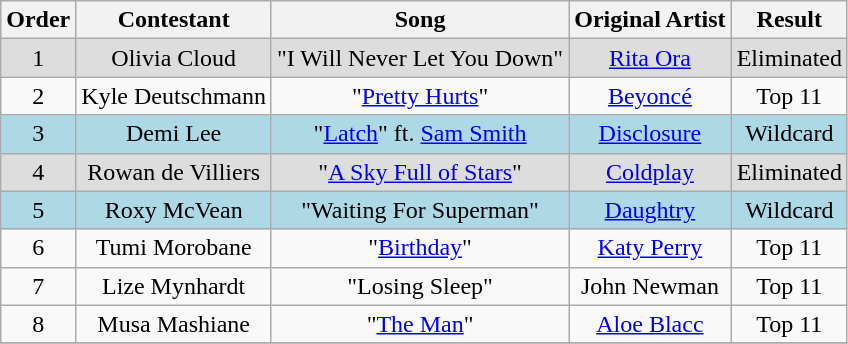<table class="wikitable" style="text-align:center;">
<tr>
<th>Order</th>
<th>Contestant</th>
<th>Song</th>
<th>Original Artist</th>
<th>Result</th>
</tr>
<tr style="background:#ddd;">
<td>1</td>
<td>Olivia Cloud</td>
<td>"I Will Never Let You Down"</td>
<td><a href='#'>Rita Ora</a></td>
<td>Eliminated</td>
</tr>
<tr>
<td>2</td>
<td>Kyle Deutschmann</td>
<td>"<a href='#'>Pretty Hurts</a>"</td>
<td><a href='#'>Beyoncé</a></td>
<td>Top 11</td>
</tr>
<tr style="background:lightblue;">
<td>3</td>
<td>Demi Lee</td>
<td>"<a href='#'>Latch</a>" ft. <a href='#'>Sam Smith</a></td>
<td><a href='#'>Disclosure</a></td>
<td>Wildcard </td>
</tr>
<tr style="background:#ddd;">
<td>4</td>
<td>Rowan de Villiers</td>
<td>"<a href='#'>A Sky Full of Stars</a>"</td>
<td><a href='#'>Coldplay</a></td>
<td>Eliminated</td>
</tr>
<tr style="background:lightblue;">
<td>5</td>
<td>Roxy McVean</td>
<td>"Waiting For Superman"</td>
<td><a href='#'>Daughtry</a></td>
<td>Wildcard </td>
</tr>
<tr>
<td>6</td>
<td>Tumi Morobane</td>
<td>"<a href='#'>Birthday</a>"</td>
<td><a href='#'>Katy Perry</a></td>
<td>Top 11</td>
</tr>
<tr>
<td>7</td>
<td>Lize Mynhardt</td>
<td>"Losing Sleep"</td>
<td>John Newman</td>
<td>Top 11</td>
</tr>
<tr>
<td>8</td>
<td>Musa Mashiane</td>
<td>"<a href='#'>The Man</a>"</td>
<td><a href='#'>Aloe Blacc</a></td>
<td>Top 11</td>
</tr>
<tr>
</tr>
</table>
